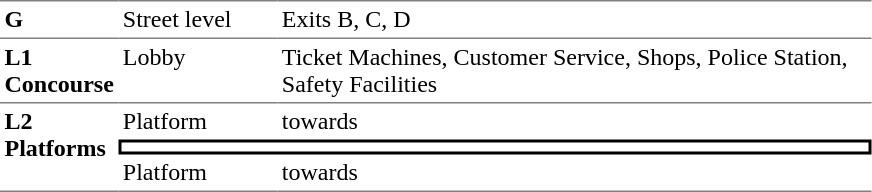<table table border=0 cellspacing=0 cellpadding=3>
<tr>
<td style="border-top:solid 1px gray;" width=50 valign=top><strong>G</strong></td>
<td style="border-top:solid 1px gray;" width=100 valign=top>Street level</td>
<td style="border-top:solid 1px gray;" width=390 valign=top>Exits B, C, D</td>
</tr>
<tr>
<td style="border-bottom:solid 1px gray; border-top:solid 1px gray;" valign=top><strong>L1<br>Concourse</strong></td>
<td style="border-bottom:solid 1px gray; border-top:solid 1px gray;" valign=top>Lobby</td>
<td style="border-bottom:solid 1px gray; border-top:solid 1px gray;" valign=top>Ticket Machines, Customer Service, Shops, Police Station, Safety Facilities</td>
</tr>
<tr>
<td style="border-bottom:solid 1px gray;" rowspan=3 valign=top><strong>L2<br>Platforms</strong></td>
<td>Platform </td>
<td>  towards  </td>
</tr>
<tr>
<td style="border-right:solid 2px black;border-left:solid 2px black;border-top:solid 2px black;border-bottom:solid 2px black;text-align:center;" colspan=2></td>
</tr>
<tr>
<td style="border-bottom:solid 1px gray;">Platform </td>
<td style="border-bottom:solid 1px gray;"> towards   </td>
</tr>
</table>
